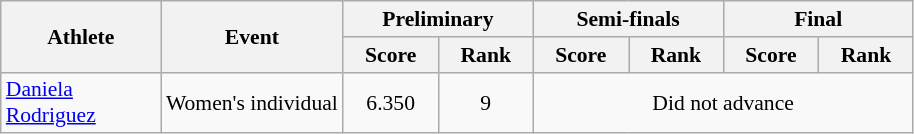<table class="wikitable" style="font-size:90%; text-align:center">
<tr>
<th rowspan="2" width="100">Athlete</th>
<th rowspan="2">Event</th>
<th colspan="2" width="120">Preliminary</th>
<th colspan="2" width="120">Semi-finals</th>
<th colspan="2" width="120">Final</th>
</tr>
<tr>
<th>Score</th>
<th>Rank</th>
<th>Score</th>
<th>Rank</th>
<th>Score</th>
<th>Rank</th>
</tr>
<tr>
<td align="left"><a href='#'>Daniela Rodriguez</a></td>
<td align="left">Women's individual</td>
<td>6.350</td>
<td>9</td>
<td colspan=4>Did not advance</td>
</tr>
</table>
